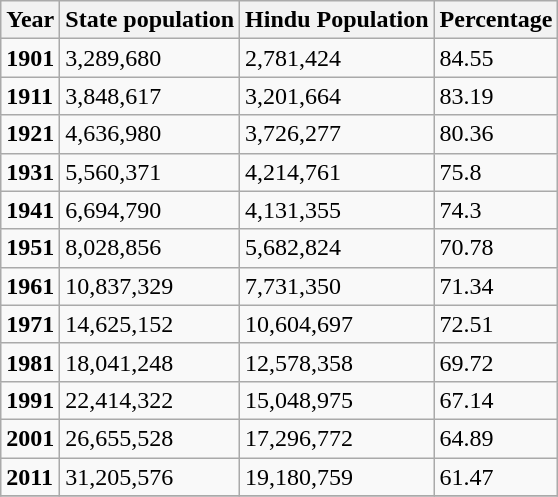<table class="wikitable">
<tr>
<th>Year</th>
<th>State population</th>
<th>Hindu Population</th>
<th>Percentage</th>
</tr>
<tr>
<td><strong>1901</strong></td>
<td>3,289,680</td>
<td>2,781,424</td>
<td>84.55</td>
</tr>
<tr>
<td><strong>1911</strong></td>
<td>3,848,617</td>
<td>3,201,664</td>
<td>83.19</td>
</tr>
<tr>
<td><strong>1921</strong></td>
<td>4,636,980</td>
<td>3,726,277</td>
<td>80.36</td>
</tr>
<tr>
<td><strong>1931</strong></td>
<td>5,560,371</td>
<td>4,214,761</td>
<td>75.8</td>
</tr>
<tr>
<td><strong>1941</strong></td>
<td>6,694,790</td>
<td>4,131,355</td>
<td>74.3</td>
</tr>
<tr>
<td><strong>1951</strong></td>
<td>8,028,856</td>
<td>5,682,824</td>
<td>70.78</td>
</tr>
<tr>
<td><strong>1961</strong></td>
<td>10,837,329</td>
<td>7,731,350</td>
<td>71.34</td>
</tr>
<tr>
<td><strong>1971</strong></td>
<td>14,625,152</td>
<td>10,604,697</td>
<td>72.51</td>
</tr>
<tr>
<td><strong>1981</strong></td>
<td>18,041,248</td>
<td>12,578,358</td>
<td>69.72</td>
</tr>
<tr>
<td><strong>1991</strong></td>
<td>22,414,322</td>
<td>15,048,975</td>
<td>67.14</td>
</tr>
<tr>
<td><strong>2001</strong></td>
<td>26,655,528</td>
<td>17,296,772</td>
<td>64.89</td>
</tr>
<tr>
<td><strong>2011</strong></td>
<td>31,205,576</td>
<td>19,180,759</td>
<td>61.47</td>
</tr>
<tr>
</tr>
</table>
